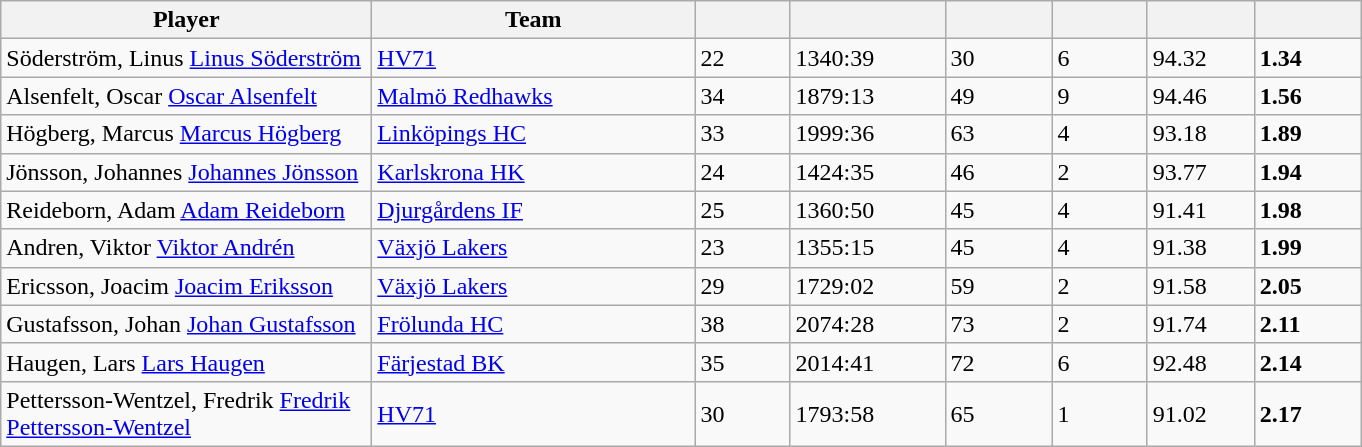<table class="wikitable sortable">
<tr>
<th style="width: 15em;">Player</th>
<th style="width: 13em;">Team</th>
<th style="width: 3.5em;"></th>
<th style="width: 6em;"></th>
<th style="width: 4em;"></th>
<th style="width: 3.5em;"></th>
<th style="width: 4em;"></th>
<th style="width: 4em;"></th>
</tr>
<tr>
<td><span>Söderström, Linus</span> <a href='#'>Linus Söderström</a></td>
<td><a href='#'>HV71</a></td>
<td>22</td>
<td>1340:39</td>
<td>30</td>
<td>6</td>
<td>94.32</td>
<td><strong>1.34</strong></td>
</tr>
<tr>
<td><span>Alsenfelt, Oscar</span> <a href='#'>Oscar Alsenfelt</a></td>
<td><a href='#'>Malmö Redhawks</a></td>
<td>34</td>
<td>1879:13</td>
<td>49</td>
<td>9</td>
<td>94.46</td>
<td><strong>1.56</strong></td>
</tr>
<tr>
<td><span>Högberg, Marcus</span> <a href='#'>Marcus Högberg</a></td>
<td><a href='#'>Linköpings HC</a></td>
<td>33</td>
<td>1999:36</td>
<td>63</td>
<td>4</td>
<td>93.18</td>
<td><strong>1.89</strong></td>
</tr>
<tr>
<td><span>Jönsson, Johannes</span> <a href='#'>Johannes Jönsson</a></td>
<td><a href='#'>Karlskrona HK</a></td>
<td>24</td>
<td>1424:35</td>
<td>46</td>
<td>2</td>
<td>93.77</td>
<td><strong>1.94</strong></td>
</tr>
<tr>
<td><span>Reideborn, Adam</span> <a href='#'>Adam Reideborn</a></td>
<td><a href='#'>Djurgårdens IF</a></td>
<td>25</td>
<td>1360:50</td>
<td>45</td>
<td>4</td>
<td>91.41</td>
<td><strong>1.98</strong></td>
</tr>
<tr>
<td><span>Andren, Viktor</span> <a href='#'>Viktor Andrén</a></td>
<td><a href='#'>Växjö Lakers</a></td>
<td>23</td>
<td>1355:15</td>
<td>45</td>
<td>4</td>
<td>91.38</td>
<td><strong>1.99</strong></td>
</tr>
<tr>
<td><span>Ericsson, Joacim</span> <a href='#'>Joacim Eriksson</a></td>
<td><a href='#'>Växjö Lakers</a></td>
<td>29</td>
<td>1729:02</td>
<td>59</td>
<td>2</td>
<td>91.58</td>
<td><strong>2.05</strong></td>
</tr>
<tr>
<td><span>Gustafsson, Johan</span> <a href='#'>Johan Gustafsson</a></td>
<td><a href='#'>Frölunda HC</a></td>
<td>38</td>
<td>2074:28</td>
<td>73</td>
<td>2</td>
<td>91.74</td>
<td><strong>2.11</strong></td>
</tr>
<tr>
<td><span>Haugen, Lars</span> <a href='#'>Lars Haugen</a></td>
<td><a href='#'>Färjestad BK</a></td>
<td>35</td>
<td>2014:41</td>
<td>72</td>
<td>6</td>
<td>92.48</td>
<td><strong>2.14</strong></td>
</tr>
<tr>
<td><span>Pettersson-Wentzel, Fredrik</span> <a href='#'>Fredrik Pettersson-Wentzel</a></td>
<td><a href='#'>HV71</a></td>
<td>30</td>
<td>1793:58</td>
<td>65</td>
<td>1</td>
<td>91.02</td>
<td><strong>2.17</strong></td>
</tr>
</table>
